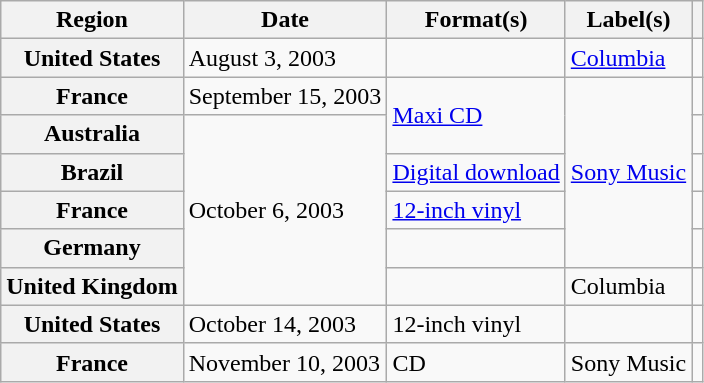<table class="wikitable plainrowheaders">
<tr>
<th scope="col">Region</th>
<th scope="col">Date</th>
<th scope="col">Format(s)</th>
<th scope="col">Label(s)</th>
<th scope="col"></th>
</tr>
<tr>
<th scope="row">United States</th>
<td>August 3, 2003</td>
<td></td>
<td><a href='#'>Columbia</a></td>
<td align="center"></td>
</tr>
<tr>
<th scope="row">France</th>
<td>September 15, 2003</td>
<td rowspan="2"><a href='#'>Maxi CD</a></td>
<td rowspan="5"><a href='#'>Sony Music</a></td>
<td></td>
</tr>
<tr>
<th scope="row">Australia</th>
<td rowspan="5">October 6, 2003</td>
<td align="center"></td>
</tr>
<tr>
<th scope="row">Brazil</th>
<td><a href='#'>Digital download</a> </td>
<td align="center"></td>
</tr>
<tr>
<th scope="row">France</th>
<td><a href='#'>12-inch vinyl</a></td>
<td></td>
</tr>
<tr>
<th scope="row">Germany</th>
<td></td>
<td align="center"></td>
</tr>
<tr>
<th scope="row">United Kingdom</th>
<td></td>
<td>Columbia</td>
<td align="center"></td>
</tr>
<tr>
<th scope="row">United States</th>
<td>October 14, 2003</td>
<td>12-inch vinyl</td>
<td></td>
<td align="center"></td>
</tr>
<tr>
<th scope="row">France</th>
<td>November 10, 2003</td>
<td>CD</td>
<td>Sony Music</td>
<td></td>
</tr>
</table>
